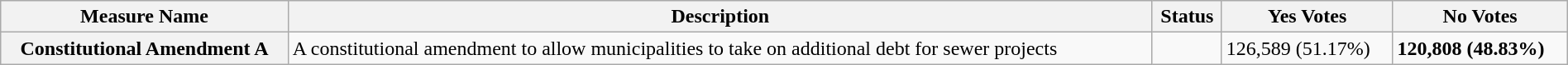<table class="wikitable sortable plainrowheaders" style="width:100%">
<tr>
<th scope="col">Measure Name</th>
<th scope="col">Description</th>
<th scope="col">Status</th>
<th scope="col">Yes Votes</th>
<th scope="col">No Votes</th>
</tr>
<tr>
<th scope=row>Constitutional Amendment A</th>
<td>A constitutional amendment to allow municipalities to take on additional debt for sewer projects</td>
<td></td>
<td>126,589 (51.17%)</td>
<td><strong>120,808 (48.83%)</strong></td>
</tr>
</table>
